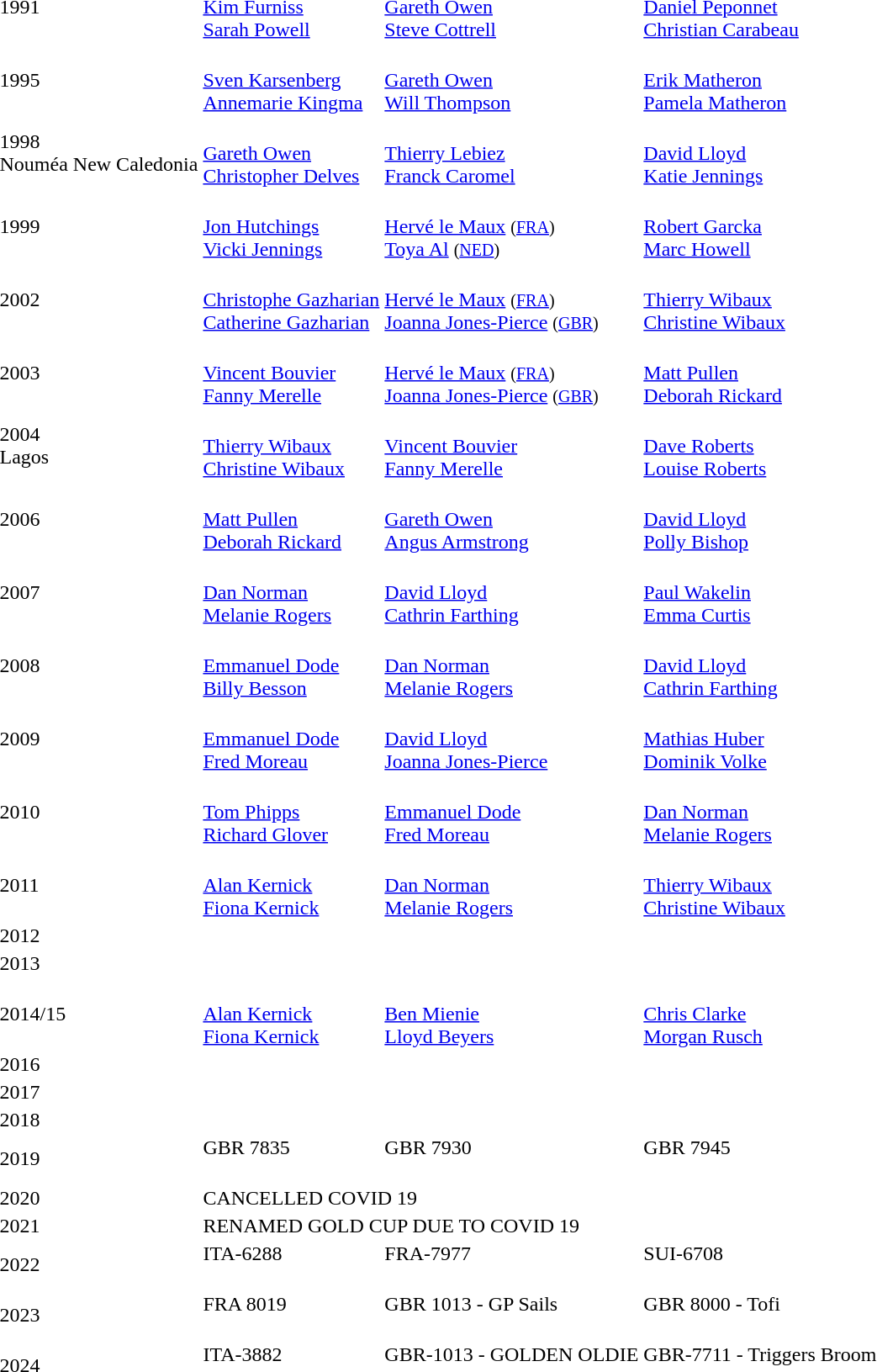<table>
<tr>
<td>1991<br></td>
<td><br><a href='#'>Kim Furniss</a><br><a href='#'>Sarah Powell</a></td>
<td><br><a href='#'>Gareth Owen</a><br><a href='#'>Steve Cottrell</a></td>
<td><br><a href='#'>Daniel Peponnet</a><br><a href='#'>Christian Carabeau</a></td>
</tr>
<tr>
<td>1995<br></td>
<td><br><a href='#'>Sven Karsenberg</a><br><a href='#'>Annemarie Kingma</a></td>
<td><br><a href='#'>Gareth Owen</a><br><a href='#'>Will Thompson</a></td>
<td><br><a href='#'>Erik Matheron</a><br><a href='#'>Pamela Matheron</a></td>
</tr>
<tr>
<td>1998<br>Nouméa New Caledonia</td>
<td><br><a href='#'>Gareth Owen</a><br><a href='#'>Christopher Delves</a></td>
<td><br><a href='#'>Thierry Lebiez</a><br><a href='#'>Franck Caromel</a></td>
<td><br><a href='#'>David Lloyd</a><br><a href='#'>Katie Jennings</a></td>
</tr>
<tr>
<td>1999<br></td>
<td><br><a href='#'>Jon Hutchings</a><br><a href='#'>Vicki Jennings</a></td>
<td><br><a href='#'>Hervé le Maux</a> <small>(<a href='#'>FRA</a>)</small><br><a href='#'>Toya Al</a> <small>(<a href='#'>NED</a>)</small></td>
<td><br><a href='#'>Robert Garcka</a><br><a href='#'>Marc Howell</a></td>
</tr>
<tr>
<td>2002<br></td>
<td><br><a href='#'>Christophe Gazharian</a><br><a href='#'>Catherine Gazharian</a></td>
<td><br><a href='#'>Hervé le Maux</a> <small>(<a href='#'>FRA</a>)</small><br><a href='#'>Joanna Jones-Pierce</a> <small>(<a href='#'>GBR</a>)</small></td>
<td><br><a href='#'>Thierry Wibaux</a><br><a href='#'>Christine Wibaux</a></td>
</tr>
<tr>
<td>2003<br></td>
<td><br><a href='#'>Vincent Bouvier</a><br><a href='#'>Fanny Merelle</a></td>
<td><br><a href='#'>Hervé le Maux</a> <small>(<a href='#'>FRA</a>)</small><br><a href='#'>Joanna Jones-Pierce</a> <small>(<a href='#'>GBR</a>)</small></td>
<td><br><a href='#'>Matt Pullen</a><br><a href='#'>Deborah Rickard</a></td>
</tr>
<tr>
<td>2004<br>Lagos</td>
<td><br><a href='#'>Thierry Wibaux</a><br><a href='#'>Christine Wibaux</a></td>
<td><br><a href='#'>Vincent Bouvier</a><br><a href='#'>Fanny Merelle</a></td>
<td><br><a href='#'>Dave Roberts</a><br><a href='#'>Louise Roberts</a></td>
<td></td>
</tr>
<tr>
<td>2006<br></td>
<td><br><a href='#'>Matt Pullen</a><br><a href='#'>Deborah Rickard</a></td>
<td><br><a href='#'>Gareth Owen</a><br><a href='#'>Angus Armstrong</a></td>
<td><br><a href='#'>David Lloyd</a><br><a href='#'>Polly Bishop</a></td>
</tr>
<tr>
<td>2007<br></td>
<td><br><a href='#'>Dan Norman</a><br><a href='#'>Melanie Rogers</a></td>
<td><br><a href='#'>David Lloyd</a><br><a href='#'>Cathrin Farthing</a></td>
<td><br><a href='#'>Paul Wakelin</a><br><a href='#'>Emma Curtis</a></td>
</tr>
<tr>
<td>2008<br></td>
<td><br><a href='#'>Emmanuel Dode</a><br><a href='#'>Billy Besson</a></td>
<td><br><a href='#'>Dan Norman</a><br><a href='#'>Melanie Rogers</a></td>
<td><br><a href='#'>David Lloyd</a><br><a href='#'>Cathrin Farthing</a></td>
</tr>
<tr>
<td>2009<br></td>
<td><br><a href='#'>Emmanuel Dode</a><br><a href='#'>Fred Moreau</a></td>
<td><br><a href='#'>David Lloyd</a><br><a href='#'>Joanna Jones-Pierce</a></td>
<td><br><a href='#'>Mathias Huber</a><br><a href='#'>Dominik Volke</a></td>
<td></td>
</tr>
<tr>
<td>2010<br></td>
<td><br><a href='#'>Tom Phipps</a><br><a href='#'>Richard Glover</a></td>
<td><br><a href='#'>Emmanuel Dode</a><br><a href='#'>Fred Moreau</a></td>
<td><br><a href='#'>Dan Norman</a><br><a href='#'>Melanie Rogers</a></td>
</tr>
<tr>
<td>2011<br></td>
<td><br><a href='#'>Alan Kernick</a><br><a href='#'>Fiona Kernick</a></td>
<td><br><a href='#'>Dan Norman</a><br><a href='#'>Melanie Rogers</a></td>
<td><br><a href='#'>Thierry Wibaux</a><br><a href='#'>Christine Wibaux</a></td>
</tr>
<tr>
<td>2012<br></td>
<td><br></td>
<td><br></td>
<td><br></td>
</tr>
<tr>
<td>2013<br></td>
<td><br></td>
<td><br></td>
<td><br></td>
</tr>
<tr>
<td>2014/15<br></td>
<td><br><a href='#'>Alan Kernick</a><br><a href='#'>Fiona Kernick</a></td>
<td><br><a href='#'>Ben Mienie</a><br><a href='#'>Lloyd Beyers</a></td>
<td><br><a href='#'>Chris Clarke</a><br><a href='#'>Morgan Rusch</a></td>
<td></td>
</tr>
<tr>
<td>2016<br></td>
<td><br></td>
<td><br></td>
<td><br></td>
</tr>
<tr>
<td>2017<br></td>
<td><br></td>
<td><br></td>
<td><br></td>
<td></td>
</tr>
<tr>
<td>2018<br></td>
<td><br></td>
<td><br></td>
<td><br></td>
<td></td>
</tr>
<tr>
<td>2019<br></td>
<td>GBR 7835<br><br></td>
<td>GBR 7930<br><br></td>
<td>GBR 7945<br><br></td>
<td></td>
</tr>
<tr>
<td>2020<br></td>
<td colspan=3>CANCELLED COVID 19</td>
<td></td>
</tr>
<tr>
<td>2021<br></td>
<td colspan=3>RENAMED GOLD CUP DUE TO COVID 19</td>
<td></td>
</tr>
<tr>
<td>2022<br></td>
<td>ITA-6288<br><br></td>
<td>FRA-7977<br><br></td>
<td>SUI-6708<br><br></td>
<td></td>
</tr>
<tr>
<td>2023<br></td>
<td>FRA 8019<br><br></td>
<td>GBR 1013 - GP Sails<br><br></td>
<td>GBR 8000 - Tofi<br><br></td>
<td></td>
</tr>
<tr>
<td>2024<br></td>
<td>ITA-3882<br><br></td>
<td>GBR-1013 - GOLDEN OLDIE<br><br></td>
<td>GBR-7711 - Triggers Broom<br><br></td>
<td></td>
</tr>
</table>
